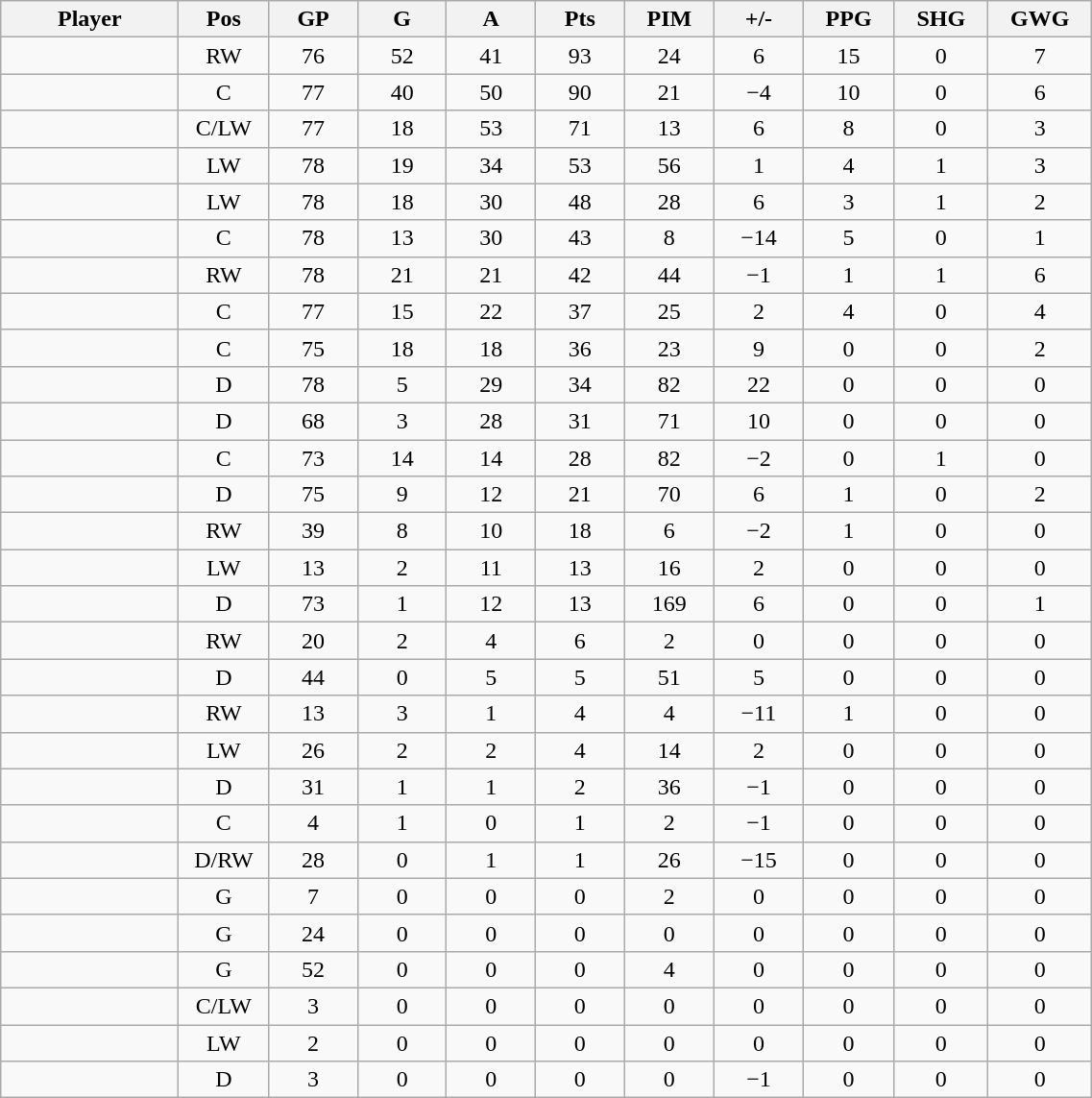<table class="wikitable sortable" width="60%">
<tr ALIGN="center">
<th bgcolor="#DDDDFF" width="10%">Player</th>
<th bgcolor="#DDDDFF" width="3%" title="Position">Pos</th>
<th bgcolor="#DDDDFF" width="5%" title="Games played">GP</th>
<th bgcolor="#DDDDFF" width="5%" title="Goals">G</th>
<th bgcolor="#DDDDFF" width="5%" title="Assists">A</th>
<th bgcolor="#DDDDFF" width="5%" title="Points">Pts</th>
<th bgcolor="#DDDDFF" width="5%" title="Penalties in Minutes">PIM</th>
<th bgcolor="#DDDDFF" width="5%" title="Plus/Minus">+/-</th>
<th bgcolor="#DDDDFF" width="5%" title="Power Play Goals">PPG</th>
<th bgcolor="#DDDDFF" width="5%" title="Short-handed Goals">SHG</th>
<th bgcolor="#DDDDFF" width="5%" title="Game-winning Goals">GWG</th>
</tr>
<tr align="center">
<td align="right"></td>
<td>RW</td>
<td>76</td>
<td>52</td>
<td>41</td>
<td>93</td>
<td>24</td>
<td>6</td>
<td>15</td>
<td>0</td>
<td>7</td>
</tr>
<tr align="center">
<td align="right"></td>
<td>C</td>
<td>77</td>
<td>40</td>
<td>50</td>
<td>90</td>
<td>21</td>
<td>−4</td>
<td>10</td>
<td>0</td>
<td>6</td>
</tr>
<tr align="center">
<td align="right"></td>
<td>C/LW</td>
<td>77</td>
<td>18</td>
<td>53</td>
<td>71</td>
<td>13</td>
<td>6</td>
<td>8</td>
<td>0</td>
<td>3</td>
</tr>
<tr align="center">
<td align="right"></td>
<td>LW</td>
<td>78</td>
<td>19</td>
<td>34</td>
<td>53</td>
<td>56</td>
<td>1</td>
<td>4</td>
<td>1</td>
<td>3</td>
</tr>
<tr align="center">
<td align="right"></td>
<td>LW</td>
<td>78</td>
<td>18</td>
<td>30</td>
<td>48</td>
<td>28</td>
<td>6</td>
<td>3</td>
<td>1</td>
<td>2</td>
</tr>
<tr align="center">
<td align="right"></td>
<td>C</td>
<td>78</td>
<td>13</td>
<td>30</td>
<td>43</td>
<td>8</td>
<td>−14</td>
<td>5</td>
<td>0</td>
<td>1</td>
</tr>
<tr align="center">
<td align="right"></td>
<td>RW</td>
<td>78</td>
<td>21</td>
<td>21</td>
<td>42</td>
<td>44</td>
<td>−1</td>
<td>1</td>
<td>1</td>
<td>6</td>
</tr>
<tr align="center">
<td align="right"></td>
<td>C</td>
<td>77</td>
<td>15</td>
<td>22</td>
<td>37</td>
<td>25</td>
<td>2</td>
<td>4</td>
<td>0</td>
<td>4</td>
</tr>
<tr align="center">
<td align="right"></td>
<td>C</td>
<td>75</td>
<td>18</td>
<td>18</td>
<td>36</td>
<td>23</td>
<td>9</td>
<td>0</td>
<td>0</td>
<td>2</td>
</tr>
<tr align="center">
<td align="right"></td>
<td>D</td>
<td>78</td>
<td>5</td>
<td>29</td>
<td>34</td>
<td>82</td>
<td>22</td>
<td>0</td>
<td>0</td>
<td>0</td>
</tr>
<tr align="center">
<td align="right"></td>
<td>D</td>
<td>68</td>
<td>3</td>
<td>28</td>
<td>31</td>
<td>71</td>
<td>10</td>
<td>0</td>
<td>0</td>
<td>0</td>
</tr>
<tr align="center">
<td align="right"></td>
<td>C</td>
<td>73</td>
<td>14</td>
<td>14</td>
<td>28</td>
<td>82</td>
<td>−2</td>
<td>0</td>
<td>1</td>
<td>0</td>
</tr>
<tr align="center">
<td align="right"></td>
<td>D</td>
<td>75</td>
<td>9</td>
<td>12</td>
<td>21</td>
<td>70</td>
<td>6</td>
<td>1</td>
<td>0</td>
<td>2</td>
</tr>
<tr align="center">
<td align="right"></td>
<td>RW</td>
<td>39</td>
<td>8</td>
<td>10</td>
<td>18</td>
<td>6</td>
<td>−2</td>
<td>1</td>
<td>0</td>
<td>0</td>
</tr>
<tr align="center">
<td align="right"></td>
<td>LW</td>
<td>13</td>
<td>2</td>
<td>11</td>
<td>13</td>
<td>16</td>
<td>2</td>
<td>0</td>
<td>0</td>
<td>0</td>
</tr>
<tr align="center">
<td align="right"></td>
<td>D</td>
<td>73</td>
<td>1</td>
<td>12</td>
<td>13</td>
<td>169</td>
<td>6</td>
<td>0</td>
<td>0</td>
<td>1</td>
</tr>
<tr align="center">
<td align="right"></td>
<td>RW</td>
<td>20</td>
<td>2</td>
<td>4</td>
<td>6</td>
<td>2</td>
<td>0</td>
<td>0</td>
<td>0</td>
<td>0</td>
</tr>
<tr align="center">
<td align="right"></td>
<td>D</td>
<td>44</td>
<td>0</td>
<td>5</td>
<td>5</td>
<td>51</td>
<td>5</td>
<td>0</td>
<td>0</td>
<td>0</td>
</tr>
<tr align="center">
<td align="right"></td>
<td>RW</td>
<td>13</td>
<td>3</td>
<td>1</td>
<td>4</td>
<td>4</td>
<td>−11</td>
<td>1</td>
<td>0</td>
<td>0</td>
</tr>
<tr align="center">
<td align="right"></td>
<td>LW</td>
<td>26</td>
<td>2</td>
<td>2</td>
<td>4</td>
<td>14</td>
<td>2</td>
<td>0</td>
<td>0</td>
<td>0</td>
</tr>
<tr align="center">
<td align="right"></td>
<td>D</td>
<td>31</td>
<td>1</td>
<td>1</td>
<td>2</td>
<td>36</td>
<td>−1</td>
<td>0</td>
<td>0</td>
<td>0</td>
</tr>
<tr align="center">
<td align="right"></td>
<td>C</td>
<td>4</td>
<td>1</td>
<td>0</td>
<td>1</td>
<td>2</td>
<td>−1</td>
<td>0</td>
<td>0</td>
<td>0</td>
</tr>
<tr align="center">
<td align="right"></td>
<td>D/RW</td>
<td>28</td>
<td>0</td>
<td>1</td>
<td>1</td>
<td>26</td>
<td>−15</td>
<td>0</td>
<td>0</td>
<td>0</td>
</tr>
<tr align="center">
<td align="right"></td>
<td>G</td>
<td>7</td>
<td>0</td>
<td>0</td>
<td>0</td>
<td>2</td>
<td>0</td>
<td>0</td>
<td>0</td>
<td>0</td>
</tr>
<tr align="center">
<td align="right"></td>
<td>G</td>
<td>24</td>
<td>0</td>
<td>0</td>
<td>0</td>
<td>0</td>
<td>0</td>
<td>0</td>
<td>0</td>
<td>0</td>
</tr>
<tr align="center">
<td align="right"></td>
<td>G</td>
<td>52</td>
<td>0</td>
<td>0</td>
<td>0</td>
<td>4</td>
<td>0</td>
<td>0</td>
<td>0</td>
<td>0</td>
</tr>
<tr align="center">
<td align="right"></td>
<td>C/LW</td>
<td>3</td>
<td>0</td>
<td>0</td>
<td>0</td>
<td>0</td>
<td>0</td>
<td>0</td>
<td>0</td>
<td>0</td>
</tr>
<tr align="center">
<td align="right"></td>
<td>LW</td>
<td>2</td>
<td>0</td>
<td>0</td>
<td>0</td>
<td>0</td>
<td>0</td>
<td>0</td>
<td>0</td>
<td>0</td>
</tr>
<tr align="center">
<td align="right"></td>
<td>D</td>
<td>3</td>
<td>0</td>
<td>0</td>
<td>0</td>
<td>0</td>
<td>−1</td>
<td>0</td>
<td>0</td>
<td>0</td>
</tr>
</table>
